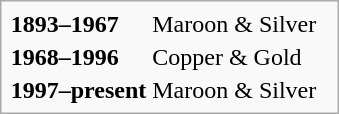<table class="infobox">
<tr>
<th align=left>1893–1967</th>
<td>Maroon & Silver</td>
<td> </td>
</tr>
<tr>
<th align=left>1968–1996</th>
<td>Copper & Gold</td>
<td> </td>
</tr>
<tr>
<th>1997–present</th>
<td>Maroon & Silver</td>
<td> </td>
</tr>
</table>
